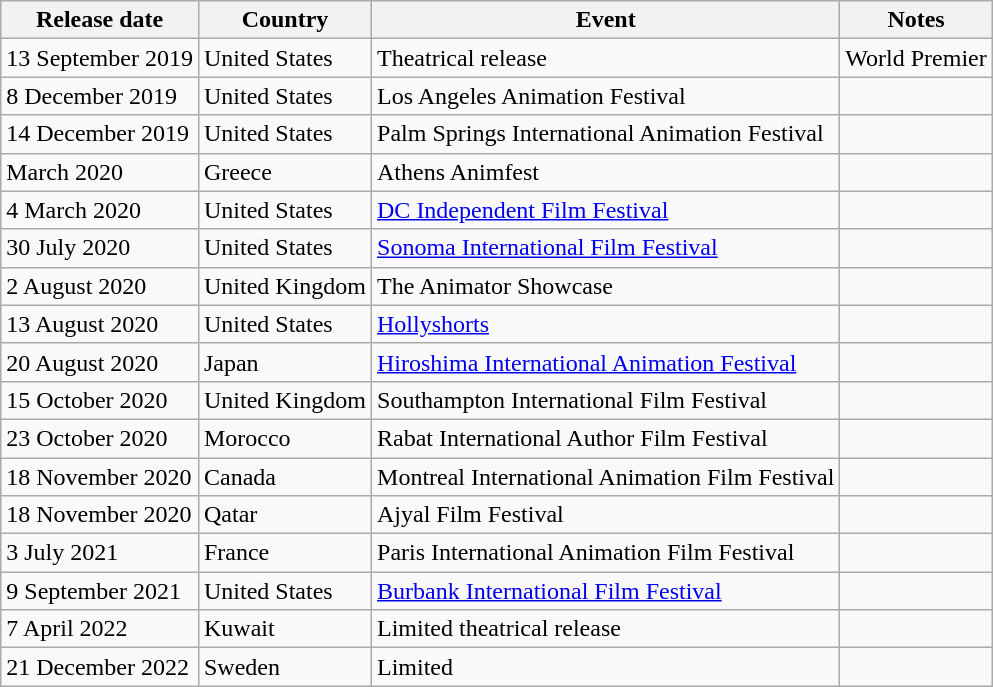<table class="wikitable">
<tr>
<th>Release date</th>
<th>Country</th>
<th>Event</th>
<th>Notes</th>
</tr>
<tr>
<td>13 September 2019</td>
<td>United States</td>
<td>Theatrical release</td>
<td>World Premier</td>
</tr>
<tr>
<td>8 December 2019</td>
<td>United States</td>
<td>Los Angeles Animation Festival</td>
<td></td>
</tr>
<tr>
<td>14 December 2019</td>
<td>United States</td>
<td>Palm Springs International Animation Festival</td>
<td></td>
</tr>
<tr>
<td>March 2020</td>
<td>Greece</td>
<td>Athens Animfest</td>
<td></td>
</tr>
<tr>
<td>4 March 2020</td>
<td>United States</td>
<td><a href='#'>DC Independent Film Festival</a></td>
<td></td>
</tr>
<tr>
<td>30 July 2020</td>
<td>United States</td>
<td><a href='#'>Sonoma International Film Festival</a></td>
<td></td>
</tr>
<tr>
<td>2 August 2020</td>
<td>United Kingdom</td>
<td>The Animator Showcase</td>
<td></td>
</tr>
<tr>
<td>13 August 2020</td>
<td>United States</td>
<td><a href='#'>Hollyshorts</a></td>
<td></td>
</tr>
<tr>
<td>20 August 2020</td>
<td>Japan</td>
<td><a href='#'>Hiroshima International Animation Festival</a></td>
<td></td>
</tr>
<tr>
<td>15 October 2020</td>
<td>United Kingdom</td>
<td>Southampton International Film Festival</td>
<td></td>
</tr>
<tr>
<td>23 October 2020</td>
<td>Morocco</td>
<td>Rabat International Author Film Festival</td>
<td></td>
</tr>
<tr>
<td>18 November 2020</td>
<td>Canada</td>
<td>Montreal International Animation Film Festival</td>
<td></td>
</tr>
<tr>
<td>18 November 2020</td>
<td>Qatar</td>
<td>Ajyal Film Festival</td>
<td></td>
</tr>
<tr>
<td>3 July 2021</td>
<td>France</td>
<td>Paris International Animation Film Festival</td>
<td></td>
</tr>
<tr>
<td>9 September 2021</td>
<td>United States</td>
<td><a href='#'>Burbank International Film Festival</a></td>
<td></td>
</tr>
<tr>
<td>7 April 2022</td>
<td>Kuwait</td>
<td>Limited theatrical release</td>
<td></td>
</tr>
<tr>
<td>21 December 2022</td>
<td>Sweden</td>
<td>Limited</td>
<td></td>
</tr>
</table>
